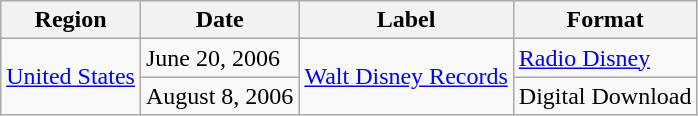<table class=wikitable>
<tr>
<th>Region</th>
<th>Date</th>
<th>Label</th>
<th>Format</th>
</tr>
<tr>
<td rowspan="2"><a href='#'>United States</a></td>
<td>June 20, 2006</td>
<td rowspan="2"><a href='#'>Walt Disney Records</a></td>
<td><a href='#'>Radio Disney</a></td>
</tr>
<tr>
<td>August 8, 2006</td>
<td>Digital Download</td>
</tr>
</table>
